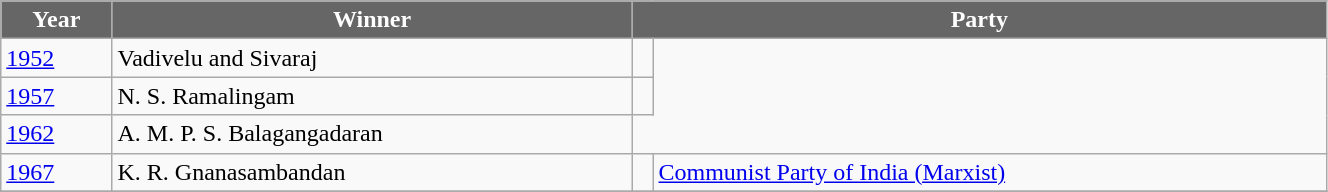<table class="wikitable" width="70%">
<tr>
<th style="background-color:#666666; color:white">Year</th>
<th style="background-color:#666666; color:white">Winner</th>
<th style="background-color:#666666; color:white" colspan="2">Party</th>
</tr>
<tr>
<td><a href='#'>1952</a></td>
<td>Vadivelu and Sivaraj</td>
<td></td>
</tr>
<tr>
<td><a href='#'>1957</a></td>
<td>N. S. Ramalingam</td>
<td></td>
</tr>
<tr>
<td><a href='#'>1962</a></td>
<td>A. M. P. S. Balagangadaran</td>
</tr>
<tr>
<td><a href='#'>1967</a></td>
<td>K. R. Gnanasambandan</td>
<td></td>
<td><a href='#'>Communist Party of India (Marxist)</a></td>
</tr>
<tr>
</tr>
</table>
